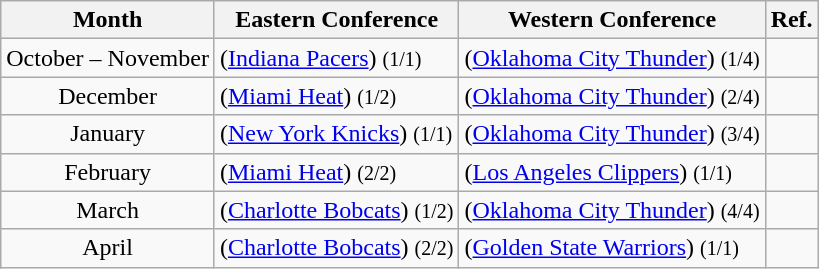<table class="wikitable sortable" border="1">
<tr>
<th>Month</th>
<th>Eastern Conference</th>
<th>Western Conference</th>
<th class=unsortable>Ref.</th>
</tr>
<tr>
<td align=center>October – November</td>
<td> (<a href='#'>Indiana Pacers</a>) <small>(1/1)</small></td>
<td> (<a href='#'>Oklahoma City Thunder</a>) <small>(1/4)</small></td>
<td align=center></td>
</tr>
<tr>
<td align=center>December</td>
<td> (<a href='#'>Miami Heat</a>) <small>(1/2)</small></td>
<td> (<a href='#'>Oklahoma City Thunder</a>) <small>(2/4)</small></td>
<td align=center></td>
</tr>
<tr>
<td align=center>January</td>
<td> (<a href='#'>New York Knicks</a>) <small>(1/1)</small></td>
<td> (<a href='#'>Oklahoma City Thunder</a>) <small>(3/4)</small></td>
<td align=center></td>
</tr>
<tr>
<td align=center>February</td>
<td> (<a href='#'>Miami Heat</a>) <small>(2/2)</small></td>
<td> (<a href='#'>Los Angeles Clippers</a>) <small>(1/1)</small></td>
<td align=center></td>
</tr>
<tr>
<td align=center>March</td>
<td> (<a href='#'>Charlotte Bobcats</a>) <small>(1/2)</small></td>
<td> (<a href='#'>Oklahoma City Thunder</a>) <small>(4/4)</small></td>
<td align=center></td>
</tr>
<tr>
<td align=center>April</td>
<td> (<a href='#'>Charlotte Bobcats</a>) <small>(2/2)</small></td>
<td> (<a href='#'>Golden State Warriors</a>) <small>(1/1)</small></td>
<td align=center></td>
</tr>
</table>
